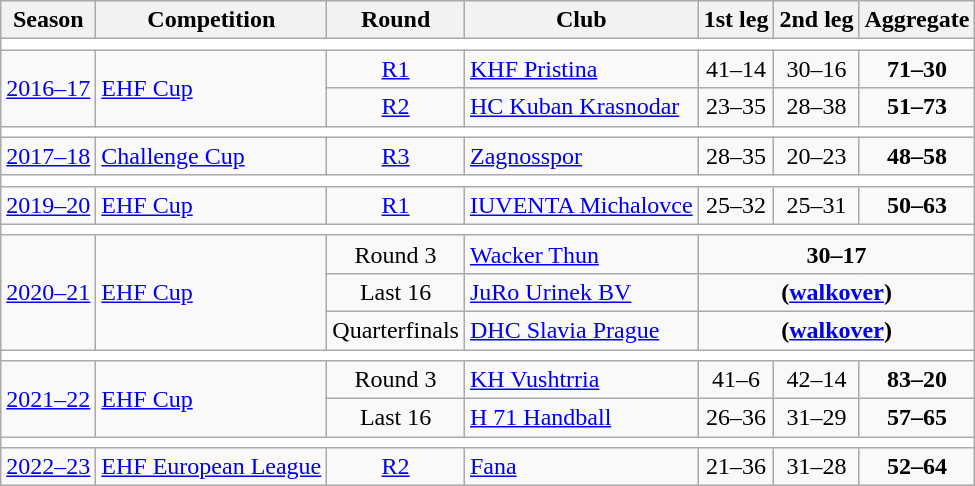<table class="wikitable">
<tr>
<th>Season</th>
<th>Competition</th>
<th>Round</th>
<th>Club</th>
<th>1st leg</th>
<th>2nd leg</th>
<th>Aggregate</th>
</tr>
<tr>
<td colspan="7" bgcolor=white></td>
</tr>
<tr>
<td rowspan="2"><a href='#'>2016–17</a></td>
<td rowspan="2"><a href='#'>EHF Cup</a></td>
<td style="text-align:center;"><a href='#'>R1</a></td>
<td> <a href='#'>KHF Pristina</a></td>
<td style="text-align:center;">41–14</td>
<td style="text-align:center;">30–16</td>
<td style="text-align:center;"><strong>71–30</strong></td>
</tr>
<tr>
<td style="text-align:center;"><a href='#'>R2</a></td>
<td> <a href='#'>HC Kuban Krasnodar</a></td>
<td style="text-align:center;">23–35</td>
<td style="text-align:center;">28–38</td>
<td style="text-align:center;"><strong>51–73</strong></td>
</tr>
<tr>
<td colspan="7" bgcolor=white></td>
</tr>
<tr>
<td><a href='#'>2017–18</a></td>
<td><a href='#'>Challenge Cup</a></td>
<td style="text-align:center;"><a href='#'>R3</a></td>
<td> <a href='#'>Zagnosspor</a></td>
<td style="text-align:center;">28–35</td>
<td style="text-align:center;">20–23</td>
<td style="text-align:center;"><strong>48–58</strong></td>
</tr>
<tr>
<td colspan="7" bgcolor=white></td>
</tr>
<tr>
<td><a href='#'>2019–20</a></td>
<td><a href='#'>EHF Cup</a></td>
<td style="text-align:center;"><a href='#'>R1</a></td>
<td> <a href='#'>IUVENTA Michalovce</a></td>
<td style="text-align:center;">25–32</td>
<td style="text-align:center;">25–31</td>
<td style="text-align:center;"><strong>50–63</strong></td>
</tr>
<tr>
<td colspan="7" bgcolor=white></td>
</tr>
<tr>
<td rowspan="3"><a href='#'>2020–21</a></td>
<td rowspan="3"><a href='#'>EHF Cup</a></td>
<td style="text-align:center;">Round 3</td>
<td> <a href='#'>Wacker Thun</a></td>
<td style="text-align:center;" colspan=3><strong>30–17</strong></td>
</tr>
<tr>
<td style="text-align:center;">Last 16</td>
<td> <a href='#'>JuRo Urinek BV</a></td>
<td style="text-align:center;" colspan=3><strong>(<a href='#'>walkover</a>)</strong></td>
</tr>
<tr>
<td style="text-align:center;">Quarterfinals</td>
<td> <a href='#'>DHC Slavia Prague</a></td>
<td style="text-align:center;" colspan=3><strong>(<a href='#'>walkover</a>)</strong></td>
</tr>
<tr>
<td colspan="7" bgcolor=white></td>
</tr>
<tr>
<td rowspan="2"><a href='#'>2021–22</a></td>
<td rowspan="2"><a href='#'>EHF Cup</a></td>
<td style="text-align:center;">Round 3</td>
<td> <a href='#'>KH Vushtrria</a></td>
<td style="text-align:center;">41–6</td>
<td style="text-align:center;">42–14</td>
<td style="text-align:center;"><strong>83–20</strong></td>
</tr>
<tr>
<td style="text-align:center;">Last 16</td>
<td> <a href='#'>H 71 Handball</a></td>
<td style="text-align:center;">26–36</td>
<td style="text-align:center;">31–29</td>
<td style="text-align:center;"><strong>57–65</strong></td>
</tr>
<tr>
<td colspan="7" bgcolor=white></td>
</tr>
<tr>
<td><a href='#'>2022–23</a></td>
<td><a href='#'>EHF European League</a></td>
<td style="text-align:center;"><a href='#'>R2</a></td>
<td> <a href='#'>Fana</a></td>
<td style="text-align:center;">21–36</td>
<td style="text-align:center;">31–28</td>
<td style="text-align:center;"><strong>52–64</strong></td>
</tr>
</table>
